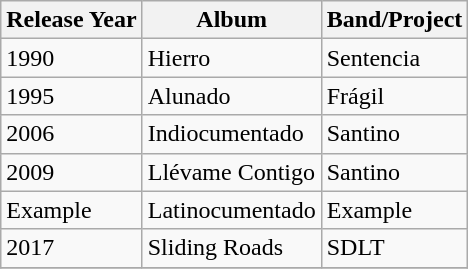<table class="wikitable">
<tr>
<th>Release Year</th>
<th>Album</th>
<th>Band/Project</th>
</tr>
<tr>
<td>1990</td>
<td>Hierro</td>
<td>Sentencia</td>
</tr>
<tr>
<td>1995</td>
<td>Alunado</td>
<td>Frágil</td>
</tr>
<tr>
<td>2006</td>
<td>Indiocumentado</td>
<td>Santino</td>
</tr>
<tr>
<td>2009</td>
<td>Llévame Contigo</td>
<td>Santino</td>
</tr>
<tr>
<td>Example</td>
<td>Latinocumentado</td>
<td>Example</td>
</tr>
<tr>
<td>2017</td>
<td>Sliding Roads</td>
<td>SDLT</td>
</tr>
<tr>
</tr>
</table>
